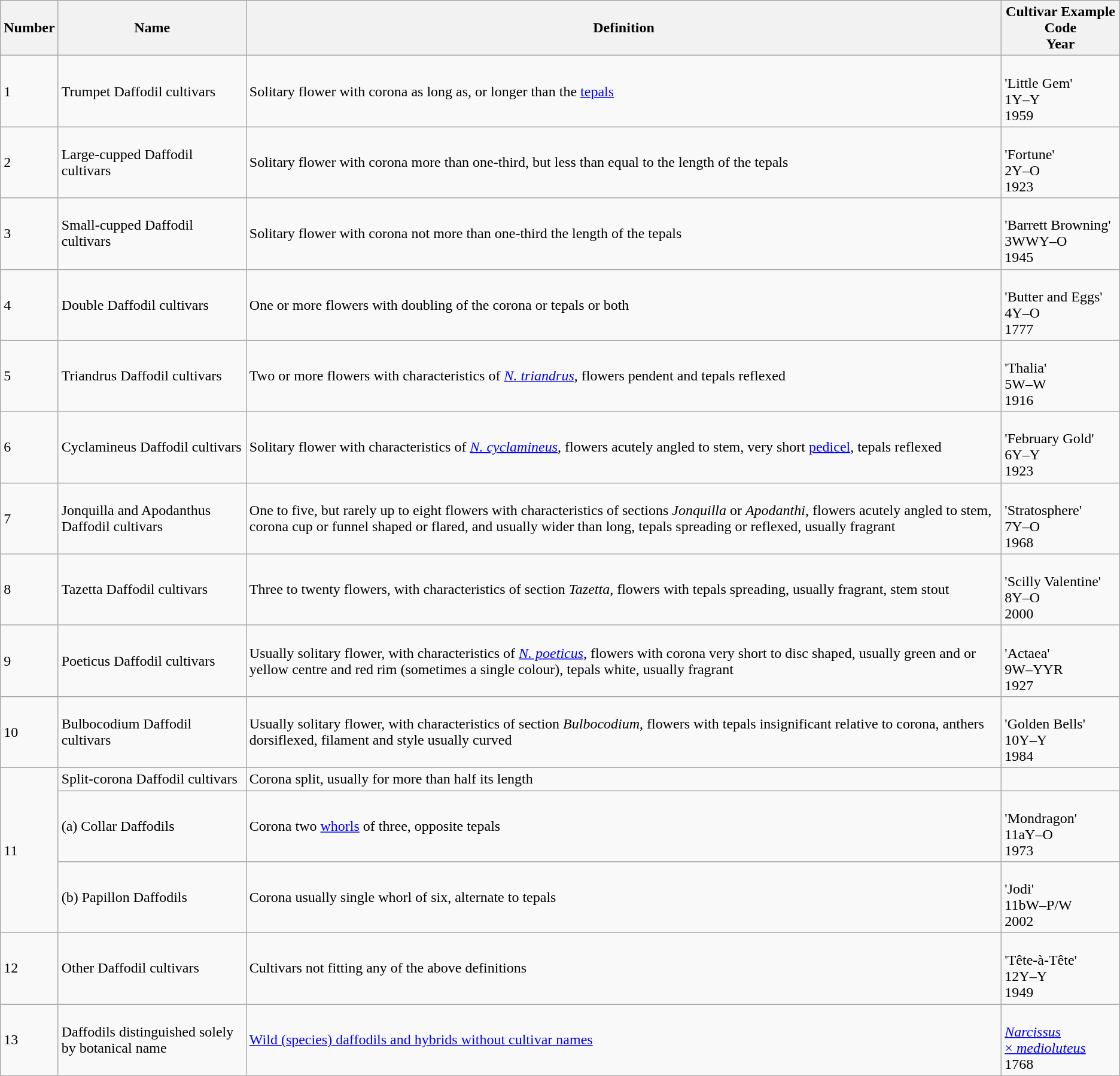<table class="wikitable sortable">
<tr>
<th !scope="col">Number</th>
<th !scope="col">Name</th>
<th style= !scope="col" class="unsortable">Definition</th>
<th !scope="col" class="unsortable">Cultivar Example<br>Code<br>Year<br></th>
</tr>
<tr>
<td>1</td>
<td>Trumpet Daffodil cultivars</td>
<td>Solitary flower with corona as long as, or longer than the <a href='#'>tepals</a></td>
<td><br>'Little Gem'<br>1Y–Y<br>1959</td>
</tr>
<tr>
<td>2</td>
<td align="left">Large-cupped Daffodil cultivars</td>
<td>Solitary flower with corona more than one-third, but less than equal to the length of the tepals</td>
<td><br>'Fortune'<br>2Y–O<br>1923</td>
</tr>
<tr>
<td>3</td>
<td align="left">Small-cupped Daffodil cultivars</td>
<td>Solitary flower with corona not more than one-third the length of the tepals</td>
<td><br>'Barrett Browning'<br>3WWY–O<br>1945</td>
</tr>
<tr>
<td>4</td>
<td>Double Daffodil cultivars</td>
<td>One or more flowers with doubling of the corona or tepals or both</td>
<td><br>'Butter and Eggs'<br>4Y–O<br>1777</td>
</tr>
<tr>
<td>5</td>
<td>Triandrus Daffodil cultivars</td>
<td>Two or more flowers with characteristics of <em><a href='#'>N. triandrus</a></em>, flowers pendent and tepals reflexed</td>
<td><br>'Thalia'<br>5W–W<br>1916</td>
</tr>
<tr>
<td>6</td>
<td align="left">Cyclamineus Daffodil cultivars</td>
<td>Solitary flower with characteristics of <em><a href='#'>N. cyclamineus</a></em>, flowers acutely angled to stem, very short <a href='#'>pedicel</a>, tepals reflexed</td>
<td><br>'February Gold'<br>6Y–Y<br>1923</td>
</tr>
<tr>
<td ">7</td>
<td align="left">Jonquilla and Apodanthus Daffodil cultivars</td>
<td>One to five, but rarely up to eight flowers with characteristics of sections <em>Jonquilla</em> or <em>Apodanthi</em>, flowers acutely angled to stem, corona cup or funnel shaped or flared, and usually wider than long, tepals spreading or reflexed, usually fragrant</td>
<td><br>'Stratosphere'<br>7Y–O<br>1968</td>
</tr>
<tr>
<td>8</td>
<td>Tazetta Daffodil cultivars</td>
<td>Three to twenty flowers, with characteristics of section <em>Tazetta</em>, flowers with tepals spreading, usually fragrant, stem stout</td>
<td><br>'Scilly Valentine'<br>8Y–O<br>2000</td>
</tr>
<tr>
<td>9</td>
<td>Poeticus Daffodil cultivars</td>
<td>Usually solitary flower, with characteristics of <em><a href='#'>N. poeticus</a></em>, flowers with corona very short to disc shaped, usually green and or yellow centre and red rim (sometimes a single colour), tepals white, usually fragrant</td>
<td><br>'Actaea'<br>9W–YYR<br>1927</td>
</tr>
<tr>
<td>10</td>
<td align="left">Bulbocodium Daffodil cultivars</td>
<td>Usually solitary flower, with characteristics of section <em>Bulbocodium</em>, flowers with tepals insignificant relative to corona, anthers dorsiflexed, filament and style usually curved</td>
<td><br>'Golden Bells'<br>10Y–Y<br>1984</td>
</tr>
<tr>
<td rowspan=3>11</td>
<td align="left">Split-corona Daffodil cultivars</td>
<td>Corona split, usually for more than half its length</td>
</tr>
<tr>
<td>(a) Collar Daffodils</td>
<td>Corona two <a href='#'>whorls</a> of three, opposite tepals</td>
<td><br>'Mondragon'<br>11aY–O<br>1973</td>
</tr>
<tr>
<td ">(b) Papillon Daffodils</td>
<td>Corona usually single whorl of six, alternate to tepals</td>
<td> <br>'Jodi'<br>11bW–P/W<br>2002</td>
</tr>
<tr>
<td>12</td>
<td>Other Daffodil cultivars</td>
<td>Cultivars not fitting any of the above definitions</td>
<td><br>'Tête-à-Tête'<br>12Y–Y<br>1949</td>
</tr>
<tr>
<td>13</td>
<td align="left">Daffodils distinguished solely by botanical name</td>
<td><a href='#'>Wild (species) daffodils and hybrids without cultivar names</a></td>
<td><br><a href='#'><em>Narcissus</em> × <em>medioluteus</em></a><br>1768</td>
</tr>
</table>
